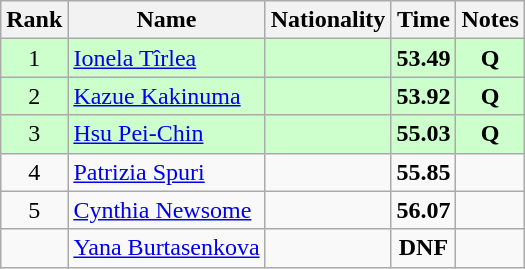<table class="wikitable sortable" style="text-align:center">
<tr>
<th>Rank</th>
<th>Name</th>
<th>Nationality</th>
<th>Time</th>
<th>Notes</th>
</tr>
<tr bgcolor=ccffcc>
<td>1</td>
<td align=left><a href='#'>Ionela Tîrlea</a></td>
<td align=left></td>
<td><strong>53.49</strong></td>
<td><strong>Q</strong></td>
</tr>
<tr bgcolor=ccffcc>
<td>2</td>
<td align=left><a href='#'>Kazue Kakinuma</a></td>
<td align=left></td>
<td><strong>53.92</strong></td>
<td><strong>Q</strong></td>
</tr>
<tr bgcolor=ccffcc>
<td>3</td>
<td align=left><a href='#'>Hsu Pei-Chin</a></td>
<td align=left></td>
<td><strong>55.03</strong></td>
<td><strong>Q</strong></td>
</tr>
<tr>
<td>4</td>
<td align=left><a href='#'>Patrizia Spuri</a></td>
<td align=left></td>
<td><strong>55.85</strong></td>
<td></td>
</tr>
<tr>
<td>5</td>
<td align=left><a href='#'>Cynthia Newsome</a></td>
<td align=left></td>
<td><strong>56.07</strong></td>
<td></td>
</tr>
<tr>
<td></td>
<td align=left><a href='#'>Yana Burtasenkova</a></td>
<td align=left></td>
<td><strong>DNF</strong></td>
<td></td>
</tr>
</table>
